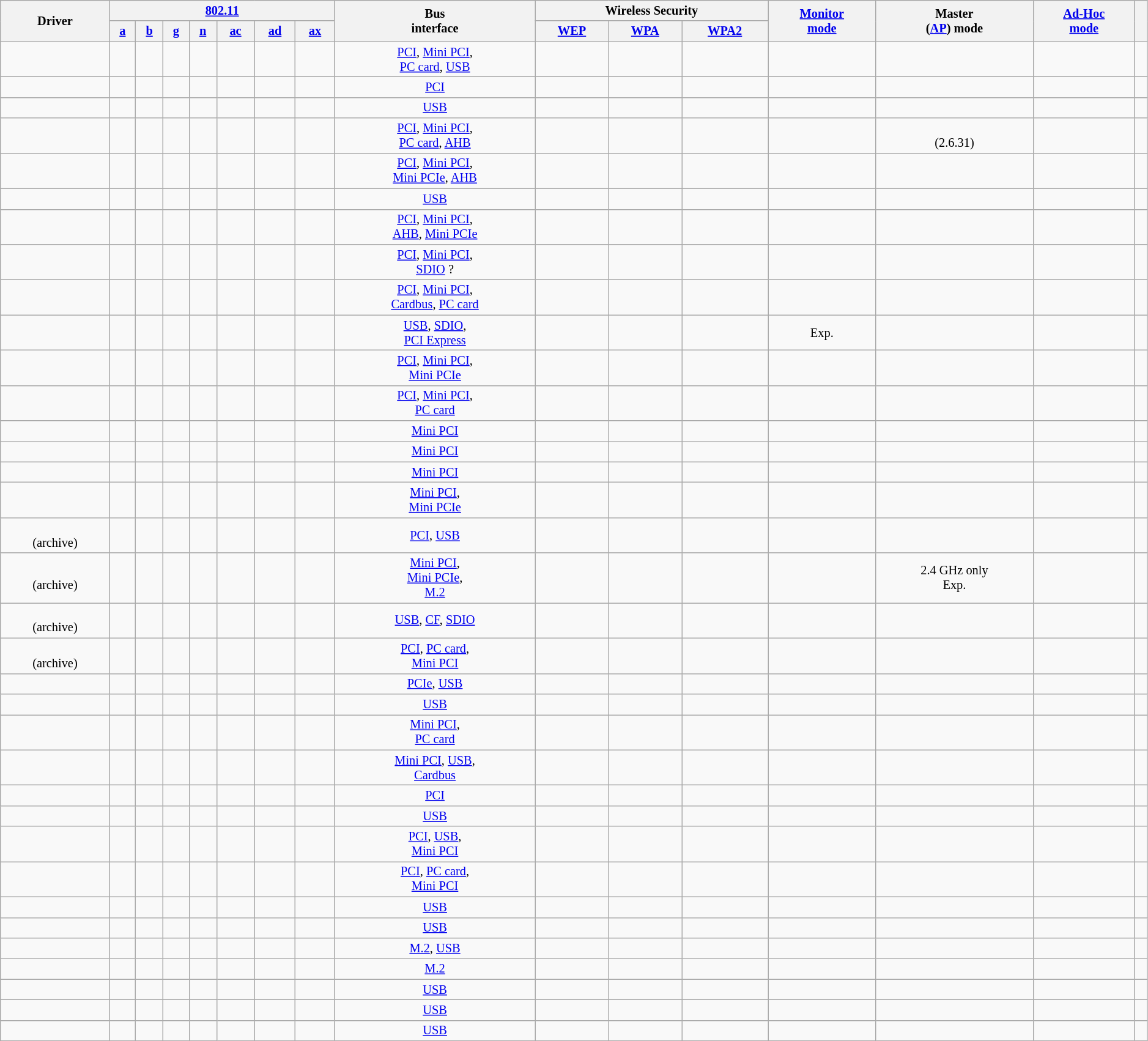<table class="wikitable sortable" style="font-size: 85%; text-align: center; width: 99%;">
<tr>
<th rowspan="2">Driver</th>
<th colspan="7"><a href='#'>802.11</a></th>
<th rowspan="2">Bus<br>interface</th>
<th colspan="3">Wireless Security</th>
<th rowspan="2"><a href='#'>Monitor<br>mode</a></th>
<th rowspan="2">Master<br>(<a href='#'>AP</a>) mode</th>
<th rowspan="2"><a href='#'>Ad-Hoc<br>mode</a></th>
<th rowspan="2"></th>
</tr>
<tr>
<th><a href='#'>a</a><br></th>
<th><a href='#'>b</a><br></th>
<th><a href='#'>g</a><br></th>
<th><a href='#'>n</a><br></th>
<th><a href='#'>ac</a><br></th>
<th><a href='#'>ad</a><br></th>
<th><a href='#'>ax</a><br></th>
<th><a href='#'>WEP</a></th>
<th><a href='#'>WPA</a></th>
<th><a href='#'>WPA2</a></th>
</tr>
<tr>
<td></td>
<td></td>
<td></td>
<td></td>
<td></td>
<td></td>
<td></td>
<td></td>
<td><a href='#'>PCI</a>, <a href='#'>Mini PCI</a>, <br><a href='#'>PC card</a>, <a href='#'>USB</a></td>
<td></td>
<td></td>
<td></td>
<td></td>
<td></td>
<td></td>
<td></td>
</tr>
<tr>
<td></td>
<td></td>
<td></td>
<td></td>
<td></td>
<td></td>
<td></td>
<td></td>
<td><a href='#'>PCI</a></td>
<td></td>
<td></td>
<td></td>
<td></td>
<td></td>
<td></td>
<td></td>
</tr>
<tr>
<td></td>
<td></td>
<td></td>
<td></td>
<td></td>
<td></td>
<td></td>
<td></td>
<td><a href='#'>USB</a></td>
<td></td>
<td></td>
<td></td>
<td></td>
<td></td>
<td></td>
<td></td>
</tr>
<tr>
<td></td>
<td></td>
<td></td>
<td></td>
<td></td>
<td></td>
<td></td>
<td></td>
<td><a href='#'>PCI</a>, <a href='#'>Mini PCI</a>, <br><a href='#'>PC card</a>, <a href='#'>AHB</a></td>
<td></td>
<td></td>
<td></td>
<td></td>
<td> <br>(2.6.31)</td>
<td></td>
<td></td>
</tr>
<tr>
<td></td>
<td></td>
<td></td>
<td></td>
<td></td>
<td></td>
<td></td>
<td></td>
<td><a href='#'>PCI</a>, <a href='#'>Mini PCI</a>, <br><a href='#'>Mini PCIe</a>, <a href='#'>AHB</a></td>
<td></td>
<td></td>
<td></td>
<td></td>
<td></td>
<td></td>
<td></td>
</tr>
<tr TESTING>
<td></td>
<td></td>
<td></td>
<td></td>
<td></td>
<td></td>
<td></td>
<td></td>
<td><a href='#'>USB</a></td>
<td></td>
<td></td>
<td></td>
<td></td>
<td></td>
<td></td>
<td></td>
</tr>
<tr>
<td></td>
<td></td>
<td></td>
<td></td>
<td></td>
<td></td>
<td></td>
<td></td>
<td><a href='#'>PCI</a>, <a href='#'>Mini PCI</a>, <br><a href='#'>AHB</a>, <a href='#'>Mini PCIe</a></td>
<td></td>
<td></td>
<td></td>
<td></td>
<td></td>
<td></td>
<td></td>
</tr>
<tr>
<td></td>
<td></td>
<td></td>
<td></td>
<td></td>
<td></td>
<td></td>
<td></td>
<td><a href='#'>PCI</a>, <a href='#'>Mini PCI</a>, <br><a href='#'>SDIO</a> ?</td>
<td></td>
<td></td>
<td></td>
<td></td>
<td></td>
<td></td>
<td></td>
</tr>
<tr>
<td></td>
<td></td>
<td></td>
<td></td>
<td></td>
<td></td>
<td></td>
<td></td>
<td><a href='#'>PCI</a>, <a href='#'>Mini PCI</a>,<br><a href='#'>Cardbus</a>, <a href='#'>PC card</a></td>
<td></td>
<td></td>
<td></td>
<td></td>
<td></td>
<td></td>
<td></td>
</tr>
<tr>
<td></td>
<td></td>
<td></td>
<td></td>
<td></td>
<td></td>
<td></td>
<td></td>
<td><a href='#'>USB</a>, <a href='#'>SDIO</a>,<br><a href='#'>PCI Express</a></td>
<td></td>
<td></td>
<td></td>
<td>Exp. </td>
<td> </td>
<td></td>
<td></td>
</tr>
<tr>
<td></td>
<td></td>
<td></td>
<td></td>
<td></td>
<td></td>
<td></td>
<td></td>
<td><a href='#'>PCI</a>, <a href='#'>Mini PCI</a>,<br><a href='#'>Mini PCIe</a></td>
<td></td>
<td></td>
<td></td>
<td></td>
<td> </td>
<td> </td>
<td></td>
</tr>
<tr>
<td></td>
<td></td>
<td></td>
<td></td>
<td></td>
<td></td>
<td></td>
<td></td>
<td><a href='#'>PCI</a>, <a href='#'>Mini PCI</a>,<br><a href='#'>PC card</a></td>
<td></td>
<td> </td>
<td> </td>
<td></td>
<td></td>
<td></td>
<td></td>
</tr>
<tr>
<td></td>
<td></td>
<td></td>
<td></td>
<td></td>
<td></td>
<td></td>
<td></td>
<td><a href='#'>Mini PCI</a></td>
<td></td>
<td></td>
<td></td>
<td></td>
<td></td>
<td></td>
<td></td>
</tr>
<tr>
<td></td>
<td></td>
<td></td>
<td></td>
<td></td>
<td></td>
<td></td>
<td></td>
<td><a href='#'>Mini PCI</a></td>
<td></td>
<td></td>
<td></td>
<td></td>
<td></td>
<td></td>
<td></td>
</tr>
<tr>
<td></td>
<td></td>
<td></td>
<td></td>
<td></td>
<td></td>
<td></td>
<td></td>
<td><a href='#'>Mini PCI</a></td>
<td></td>
<td></td>
<td></td>
<td></td>
<td></td>
<td></td>
<td></td>
</tr>
<tr>
<td></td>
<td></td>
<td></td>
<td></td>
<td></td>
<td></td>
<td></td>
<td></td>
<td><a href='#'>Mini PCI</a>,<br><a href='#'>Mini PCIe</a></td>
<td></td>
<td></td>
<td></td>
<td></td>
<td></td>
<td></td>
<td></td>
</tr>
<tr>
<td><br>(archive)</td>
<td></td>
<td></td>
<td></td>
<td></td>
<td></td>
<td></td>
<td></td>
<td><a href='#'>PCI</a>, <a href='#'>USB</a></td>
<td></td>
<td></td>
<td></td>
<td></td>
<td></td>
<td></td>
<td></td>
</tr>
<tr>
<td> <br>(archive)</td>
<td></td>
<td></td>
<td></td>
<td></td>
<td></td>
<td></td>
<td></td>
<td><a href='#'>Mini PCI</a>, <br><a href='#'>Mini PCIe</a>, <br><a href='#'>M.2</a></td>
<td></td>
<td></td>
<td></td>
<td></td>
<td>2.4 GHz only<br>Exp.</td>
<td></td>
<td></td>
</tr>
<tr>
<td> <br>(archive)</td>
<td></td>
<td></td>
<td></td>
<td></td>
<td></td>
<td></td>
<td></td>
<td><a href='#'>USB</a>, <a href='#'>CF</a>, <a href='#'>SDIO</a></td>
<td></td>
<td></td>
<td></td>
<td></td>
<td></td>
<td></td>
<td></td>
</tr>
<tr>
<td> <br>(archive)</td>
<td></td>
<td></td>
<td></td>
<td></td>
<td></td>
<td></td>
<td></td>
<td><a href='#'>PCI</a>, <a href='#'>PC card</a>,<br><a href='#'>Mini PCI</a></td>
<td></td>
<td></td>
<td></td>
<td></td>
<td></td>
<td> </td>
<td></td>
</tr>
<tr>
<td></td>
<td></td>
<td></td>
<td></td>
<td></td>
<td></td>
<td></td>
<td></td>
<td><a href='#'>PCIe</a>, <a href='#'>USB</a></td>
<td></td>
<td></td>
<td></td>
<td></td>
<td></td>
<td></td>
<td></td>
</tr>
<tr>
<td></td>
<td></td>
<td></td>
<td></td>
<td></td>
<td></td>
<td></td>
<td></td>
<td><a href='#'>USB</a></td>
<td></td>
<td></td>
<td></td>
<td></td>
<td></td>
<td></td>
<td></td>
</tr>
<tr>
<td></td>
<td></td>
<td></td>
<td></td>
<td></td>
<td></td>
<td></td>
<td></td>
<td><a href='#'>Mini PCI</a>,<br><a href='#'>PC card</a></td>
<td></td>
<td> </td>
<td></td>
<td></td>
<td></td>
<td></td>
<td></td>
</tr>
<tr>
<td></td>
<td></td>
<td></td>
<td></td>
<td></td>
<td></td>
<td></td>
<td></td>
<td><a href='#'>Mini PCI</a>, <a href='#'>USB</a>,<br><a href='#'>Cardbus</a></td>
<td></td>
<td></td>
<td></td>
<td></td>
<td></td>
<td></td>
<td></td>
</tr>
<tr>
<td></td>
<td></td>
<td></td>
<td></td>
<td></td>
<td></td>
<td></td>
<td></td>
<td><a href='#'>PCI</a></td>
<td></td>
<td></td>
<td></td>
<td></td>
<td></td>
<td></td>
<td></td>
</tr>
<tr>
<td></td>
<td></td>
<td></td>
<td></td>
<td></td>
<td></td>
<td></td>
<td></td>
<td><a href='#'>USB</a></td>
<td></td>
<td></td>
<td></td>
<td></td>
<td></td>
<td></td>
<td></td>
</tr>
<tr>
<td></td>
<td></td>
<td></td>
<td></td>
<td></td>
<td></td>
<td></td>
<td></td>
<td><a href='#'>PCI</a>, <a href='#'>USB</a>,<br><a href='#'>Mini PCI</a></td>
<td></td>
<td> </td>
<td> </td>
<td></td>
<td> </td>
<td></td>
<td></td>
</tr>
<tr>
<td></td>
<td></td>
<td></td>
<td></td>
<td></td>
<td></td>
<td></td>
<td></td>
<td><a href='#'>PCI</a>, <a href='#'>PC card</a>,<br><a href='#'>Mini PCI</a></td>
<td></td>
<td></td>
<td></td>
<td></td>
<td></td>
<td></td>
<td></td>
</tr>
<tr>
<td></td>
<td></td>
<td></td>
<td></td>
<td></td>
<td></td>
<td></td>
<td></td>
<td><a href='#'>USB</a></td>
<td></td>
<td></td>
<td></td>
<td></td>
<td></td>
<td></td>
<td></td>
</tr>
<tr>
<td></td>
<td></td>
<td></td>
<td></td>
<td></td>
<td></td>
<td></td>
<td></td>
<td><a href='#'>USB</a></td>
<td></td>
<td></td>
<td></td>
<td></td>
<td> </td>
<td></td>
<td></td>
</tr>
<tr>
<td></td>
<td></td>
<td></td>
<td></td>
<td></td>
<td></td>
<td></td>
<td></td>
<td><a href='#'>M.2</a>, <a href='#'>USB</a></td>
<td></td>
<td></td>
<td></td>
<td></td>
<td></td>
<td></td>
<td></td>
</tr>
<tr>
<td></td>
<td></td>
<td></td>
<td></td>
<td></td>
<td></td>
<td></td>
<td></td>
<td><a href='#'>M.2</a></td>
<td></td>
<td></td>
<td></td>
<td></td>
<td></td>
<td></td>
<td></td>
</tr>
<tr>
<td></td>
<td></td>
<td></td>
<td></td>
<td></td>
<td></td>
<td></td>
<td></td>
<td><a href='#'>USB</a></td>
<td></td>
<td> </td>
<td> </td>
<td></td>
<td></td>
<td></td>
<td></td>
</tr>
<tr>
<td></td>
<td></td>
<td></td>
<td></td>
<td></td>
<td></td>
<td></td>
<td></td>
<td><a href='#'>USB</a></td>
<td></td>
<td></td>
<td></td>
<td></td>
<td></td>
<td></td>
<td></td>
</tr>
<tr>
<td></td>
<td></td>
<td></td>
<td></td>
<td></td>
<td></td>
<td></td>
<td></td>
<td><a href='#'>USB</a></td>
<td></td>
<td></td>
<td></td>
<td></td>
<td> </td>
<td></td>
<td></td>
</tr>
</table>
